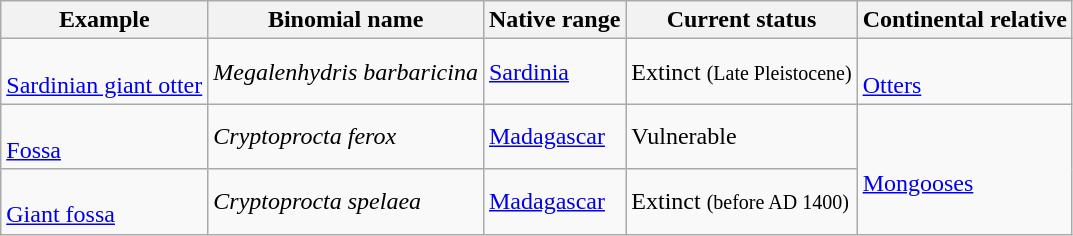<table class=wikitable>
<tr>
<th>Example</th>
<th>Binomial name</th>
<th>Native range</th>
<th>Current status</th>
<th>Continental relative</th>
</tr>
<tr>
<td><br><a href='#'>Sardinian giant otter</a></td>
<td><em>Megalenhydris barbaricina</em></td>
<td><a href='#'>Sardinia</a></td>
<td>Extinct <small>(Late Pleistocene)</small></td>
<td><br><a href='#'>Otters</a></td>
</tr>
<tr>
<td><br><a href='#'>Fossa</a></td>
<td><em>Cryptoprocta ferox</em></td>
<td><a href='#'>Madagascar</a></td>
<td>Vulnerable</td>
<td rowspan=2"><br><a href='#'>Mongooses</a></td>
</tr>
<tr>
<td><br><a href='#'>Giant fossa</a></td>
<td><em>Cryptoprocta spelaea</em></td>
<td><a href='#'>Madagascar</a></td>
<td>Extinct <small>(before AD 1400)</small></td>
</tr>
</table>
